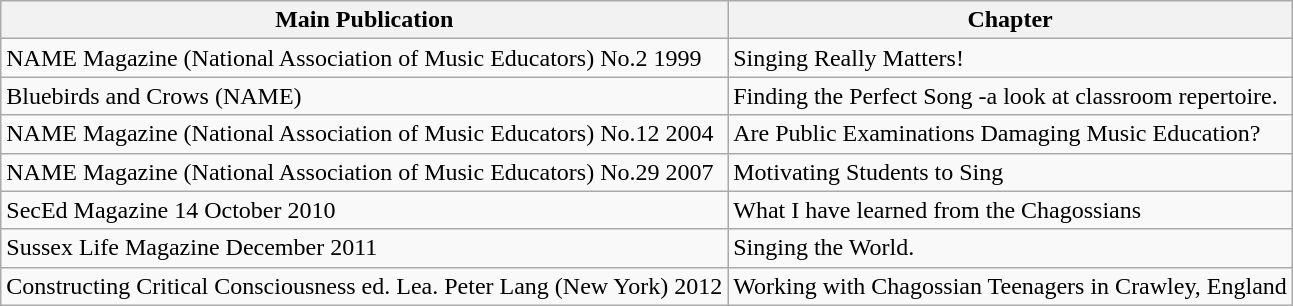<table class="wikitable">
<tr>
<th>Main Publication</th>
<th>Chapter</th>
</tr>
<tr>
<td>NAME Magazine (National Association of Music Educators) No.2 1999</td>
<td>Singing Really Matters!</td>
</tr>
<tr>
<td>Bluebirds and Crows (NAME) </td>
<td>Finding the Perfect Song -a look at classroom repertoire.</td>
</tr>
<tr>
<td>NAME Magazine (National Association of Music Educators) No.12 2004</td>
<td>Are Public Examinations Damaging Music Education?</td>
</tr>
<tr>
<td>NAME Magazine (National Association of Music Educators) No.29 2007</td>
<td>Motivating Students to Sing</td>
</tr>
<tr>
<td>SecEd Magazine 14 October 2010</td>
<td>What I have learned from the Chagossians</td>
</tr>
<tr>
<td>Sussex Life Magazine December 2011</td>
<td>Singing the World.</td>
</tr>
<tr>
<td>Constructing Critical Consciousness ed. Lea. Peter Lang (New York) 2012</td>
<td>Working with Chagossian Teenagers in Crawley, England</td>
</tr>
</table>
